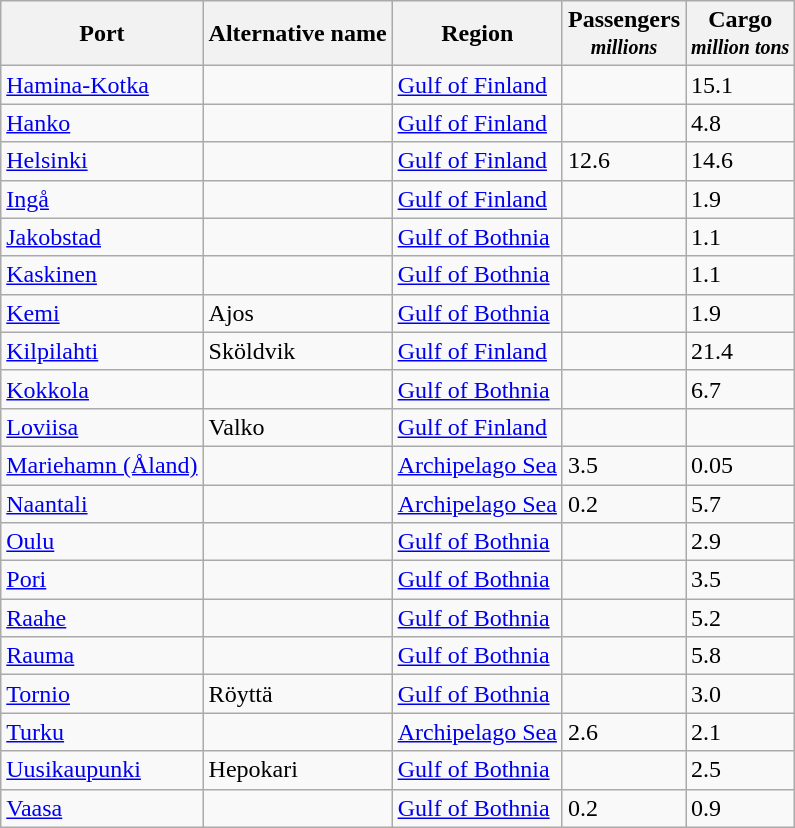<table class="wikitable sortable">
<tr>
<th>Port</th>
<th>Alternative name</th>
<th>Region</th>
<th>Passengers<br><small><em>millions</em></small></th>
<th>Cargo<br><small><em>million tons</em></small></th>
</tr>
<tr>
<td><a href='#'>Hamina-Kotka</a></td>
<td></td>
<td><a href='#'>Gulf of Finland</a></td>
<td></td>
<td>15.1</td>
</tr>
<tr>
<td><a href='#'>Hanko</a></td>
<td></td>
<td><a href='#'>Gulf of Finland</a></td>
<td></td>
<td>4.8</td>
</tr>
<tr>
<td><a href='#'>Helsinki</a></td>
<td></td>
<td><a href='#'>Gulf of Finland</a></td>
<td>12.6</td>
<td>14.6</td>
</tr>
<tr>
<td><a href='#'>Ingå</a></td>
<td></td>
<td><a href='#'>Gulf of Finland</a></td>
<td></td>
<td>1.9</td>
</tr>
<tr>
<td><a href='#'>Jakobstad</a></td>
<td></td>
<td><a href='#'>Gulf of Bothnia</a></td>
<td></td>
<td>1.1</td>
</tr>
<tr>
<td><a href='#'>Kaskinen</a></td>
<td></td>
<td><a href='#'>Gulf of Bothnia</a></td>
<td></td>
<td>1.1</td>
</tr>
<tr>
<td><a href='#'>Kemi</a></td>
<td>Ajos</td>
<td><a href='#'>Gulf of Bothnia</a></td>
<td></td>
<td>1.9</td>
</tr>
<tr>
<td><a href='#'>Kilpilahti</a></td>
<td>Sköldvik</td>
<td><a href='#'>Gulf of Finland</a></td>
<td></td>
<td>21.4</td>
</tr>
<tr>
<td><a href='#'>Kokkola</a></td>
<td></td>
<td><a href='#'>Gulf of Bothnia</a></td>
<td></td>
<td>6.7</td>
</tr>
<tr>
<td><a href='#'>Loviisa</a></td>
<td>Valko</td>
<td><a href='#'>Gulf of Finland</a></td>
<td></td>
<td></td>
</tr>
<tr>
<td><a href='#'>Mariehamn (Åland)</a></td>
<td></td>
<td><a href='#'>Archipelago Sea</a></td>
<td>3.5</td>
<td>0.05</td>
</tr>
<tr>
<td><a href='#'>Naantali</a></td>
<td></td>
<td><a href='#'>Archipelago Sea</a></td>
<td>0.2</td>
<td>5.7</td>
</tr>
<tr>
<td><a href='#'>Oulu</a></td>
<td></td>
<td><a href='#'>Gulf of Bothnia</a></td>
<td></td>
<td>2.9</td>
</tr>
<tr>
<td><a href='#'>Pori</a></td>
<td></td>
<td><a href='#'>Gulf of Bothnia</a></td>
<td></td>
<td>3.5</td>
</tr>
<tr>
<td><a href='#'>Raahe</a></td>
<td></td>
<td><a href='#'>Gulf of Bothnia</a></td>
<td></td>
<td>5.2</td>
</tr>
<tr>
<td><a href='#'>Rauma</a></td>
<td></td>
<td><a href='#'>Gulf of Bothnia</a></td>
<td></td>
<td>5.8</td>
</tr>
<tr>
<td><a href='#'>Tornio</a></td>
<td>Röyttä</td>
<td><a href='#'>Gulf of Bothnia</a></td>
<td></td>
<td>3.0</td>
</tr>
<tr>
<td><a href='#'>Turku</a></td>
<td></td>
<td><a href='#'>Archipelago Sea</a></td>
<td>2.6</td>
<td>2.1</td>
</tr>
<tr>
<td><a href='#'>Uusikaupunki</a></td>
<td>Hepokari</td>
<td><a href='#'>Gulf of Bothnia</a></td>
<td></td>
<td>2.5</td>
</tr>
<tr>
<td><a href='#'>Vaasa</a></td>
<td></td>
<td><a href='#'>Gulf of Bothnia</a></td>
<td>0.2</td>
<td>0.9</td>
</tr>
</table>
